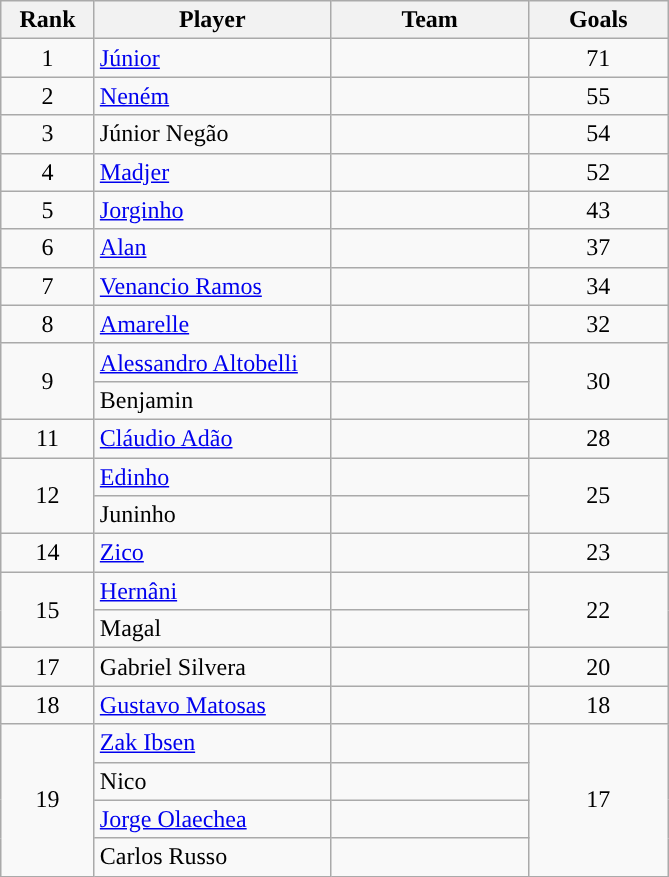<table class="wikitable" style="text-align:center; font-size: 100%">
<tr>
<th width=55>Rank</th>
<th width=150>Player</th>
<th width=125>Team</th>
<th width=85>Goals</th>
</tr>
<tr>
<td>1</td>
<td style="text-align:left"><a href='#'>Júnior</a></td>
<td style="text-align:left"></td>
<td>71</td>
</tr>
<tr>
<td>2</td>
<td style="text-align:left"><a href='#'>Neném</a></td>
<td style="text-align:left"></td>
<td>55</td>
</tr>
<tr>
<td>3</td>
<td style="text-align:left">Júnior Negão</td>
<td style="text-align:left"></td>
<td>54</td>
</tr>
<tr>
<td>4</td>
<td style="text-align:left"><a href='#'>Madjer</a></td>
<td style="text-align:left"></td>
<td>52</td>
</tr>
<tr>
<td>5</td>
<td style="text-align:left"><a href='#'>Jorginho</a></td>
<td style="text-align:left"></td>
<td>43</td>
</tr>
<tr>
<td>6</td>
<td style="text-align:left"><a href='#'>Alan</a></td>
<td style="text-align:left"></td>
<td>37</td>
</tr>
<tr>
<td>7</td>
<td style="text-align:left"><a href='#'>Venancio Ramos</a></td>
<td style="text-align:left"></td>
<td>34</td>
</tr>
<tr>
<td>8</td>
<td style="text-align:left"><a href='#'>Amarelle</a></td>
<td style="text-align:left"></td>
<td>32</td>
</tr>
<tr>
<td rowspan=2>9</td>
<td style="text-align:left"><a href='#'>Alessandro Altobelli</a></td>
<td style="text-align:left"></td>
<td rowspan=2>30</td>
</tr>
<tr>
<td style="text-align:left">Benjamin</td>
<td style="text-align:left"></td>
</tr>
<tr>
<td>11</td>
<td style="text-align:left"><a href='#'>Cláudio Adão</a></td>
<td style="text-align:left"></td>
<td>28</td>
</tr>
<tr>
<td rowspan=2>12</td>
<td style="text-align:left"><a href='#'>Edinho</a></td>
<td style="text-align:left"></td>
<td rowspan=2>25</td>
</tr>
<tr>
<td style="text-align:left">Juninho</td>
<td style="text-align:left"></td>
</tr>
<tr>
<td>14</td>
<td style="text-align:left"><a href='#'>Zico</a></td>
<td style="text-align:left"></td>
<td>23</td>
</tr>
<tr>
<td rowspan=2>15</td>
<td style="text-align:left"><a href='#'>Hernâni</a></td>
<td style="text-align:left"></td>
<td rowspan=2>22</td>
</tr>
<tr>
<td style="text-align:left">Magal</td>
<td style="text-align:left"></td>
</tr>
<tr>
<td>17</td>
<td style="text-align:left">Gabriel Silvera</td>
<td style="text-align:left"></td>
<td>20</td>
</tr>
<tr>
<td>18</td>
<td style="text-align:left"><a href='#'>Gustavo Matosas</a></td>
<td style="text-align:left"></td>
<td>18</td>
</tr>
<tr>
<td rowspan=4>19</td>
<td style="text-align:left"><a href='#'>Zak Ibsen</a></td>
<td style="text-align:left"></td>
<td rowspan=4>17</td>
</tr>
<tr>
<td style="text-align:left">Nico</td>
<td style="text-align:left"></td>
</tr>
<tr>
<td style="text-align:left"><a href='#'>Jorge Olaechea</a></td>
<td style="text-align:left"></td>
</tr>
<tr>
<td style="text-align:left">Carlos Russo</td>
<td style="text-align:left"></td>
</tr>
</table>
